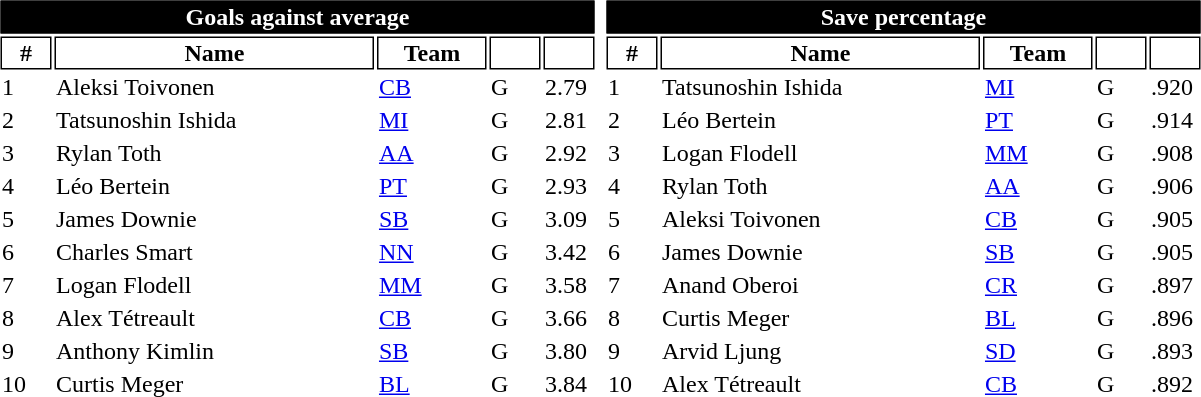<table>
<tr valign=top>
<td><br><table class="toccolours" style="width:25em">
<tr>
<th colspan="5" style="background:#000000;color:white;border:#000000 1px solid">Goals against average</th>
</tr>
<tr>
<th style="background:#FFFFFF;color:black;border:#000000 1px solid; width: 30px">#</th>
<th style="background:#FFFFFF;color:black;border:#000000 1px solid">Name</th>
<th style="background:#FFFFFF;color:black;border:#000000 1px solid">Team</th>
<th style="background:#FFFFFF;color:black;border:#000000 1px solid; width: 30px"></th>
<th style="background:#FFFFFF;color:black;border:#000000 1px solid; width: 30px"></th>
</tr>
<tr>
<td>1</td>
<td> Aleksi Toivonen</td>
<td><a href='#'>CB</a></td>
<td>G</td>
<td>2.79</td>
</tr>
<tr>
<td>2</td>
<td> Tatsunoshin Ishida</td>
<td><a href='#'>MI</a></td>
<td>G</td>
<td>2.81</td>
</tr>
<tr>
<td>3</td>
<td> Rylan Toth</td>
<td><a href='#'>AA</a></td>
<td>G</td>
<td>2.92</td>
</tr>
<tr>
<td>4</td>
<td> Léo Bertein</td>
<td><a href='#'>PT</a></td>
<td>G</td>
<td>2.93</td>
</tr>
<tr>
<td>5</td>
<td> James Downie</td>
<td><a href='#'>SB</a></td>
<td>G</td>
<td>3.09</td>
</tr>
<tr>
<td>6</td>
<td> Charles Smart</td>
<td><a href='#'>NN</a></td>
<td>G</td>
<td>3.42</td>
</tr>
<tr>
<td>7</td>
<td> Logan Flodell</td>
<td><a href='#'>MM</a></td>
<td>G</td>
<td>3.58</td>
</tr>
<tr>
<td>8</td>
<td> Alex Tétreault</td>
<td><a href='#'>CB</a></td>
<td>G</td>
<td>3.66</td>
</tr>
<tr>
<td>9</td>
<td> Anthony Kimlin</td>
<td><a href='#'>SB</a></td>
<td>G</td>
<td>3.80</td>
</tr>
<tr>
<td>10</td>
<td> Curtis Meger</td>
<td><a href='#'>BL</a></td>
<td>G</td>
<td>3.84</td>
</tr>
<tr>
</tr>
</table>
</td>
<td><br><table class="toccolours" style="width:25em">
<tr>
<th colspan="5" style="background:#000000;color:white;border:#000000 1px solid">Save percentage</th>
</tr>
<tr>
<th style="background:#FFFFFF;color:black;border:#000000 1px solid; width: 30px">#</th>
<th style="background:#FFFFFF;color:black;border:#000000 1px solid">Name</th>
<th style="background:#FFFFFF;color:black;border:#000000 1px solid">Team</th>
<th style="background:#FFFFFF;color:black;border:#000000 1px solid; width: 30px"></th>
<th style="background:#FFFFFF;color:black;border:#000000 1px solid; width: 30px"></th>
</tr>
<tr>
<td>1</td>
<td> Tatsunoshin Ishida</td>
<td><a href='#'>MI</a></td>
<td>G</td>
<td>.920</td>
</tr>
<tr>
<td>2</td>
<td> Léo Bertein</td>
<td><a href='#'>PT</a></td>
<td>G</td>
<td>.914</td>
</tr>
<tr>
<td>3</td>
<td> Logan Flodell</td>
<td><a href='#'>MM</a></td>
<td>G</td>
<td>.908</td>
</tr>
<tr>
<td>4</td>
<td> Rylan Toth</td>
<td><a href='#'>AA</a></td>
<td>G</td>
<td>.906</td>
</tr>
<tr>
<td>5</td>
<td> Aleksi Toivonen</td>
<td><a href='#'>CB</a></td>
<td>G</td>
<td>.905</td>
</tr>
<tr>
<td>6</td>
<td> James Downie</td>
<td><a href='#'>SB</a></td>
<td>G</td>
<td>.905</td>
</tr>
<tr>
<td>7</td>
<td> Anand Oberoi</td>
<td><a href='#'>CR</a></td>
<td>G</td>
<td>.897</td>
</tr>
<tr>
<td>8</td>
<td> Curtis Meger</td>
<td><a href='#'>BL</a></td>
<td>G</td>
<td>.896</td>
</tr>
<tr>
<td>9</td>
<td> Arvid Ljung</td>
<td><a href='#'>SD</a></td>
<td>G</td>
<td>.893</td>
</tr>
<tr>
<td>10</td>
<td> Alex Tétreault</td>
<td><a href='#'>CB</a></td>
<td>G</td>
<td>.892</td>
</tr>
<tr>
</tr>
</table>
</td>
</tr>
</table>
